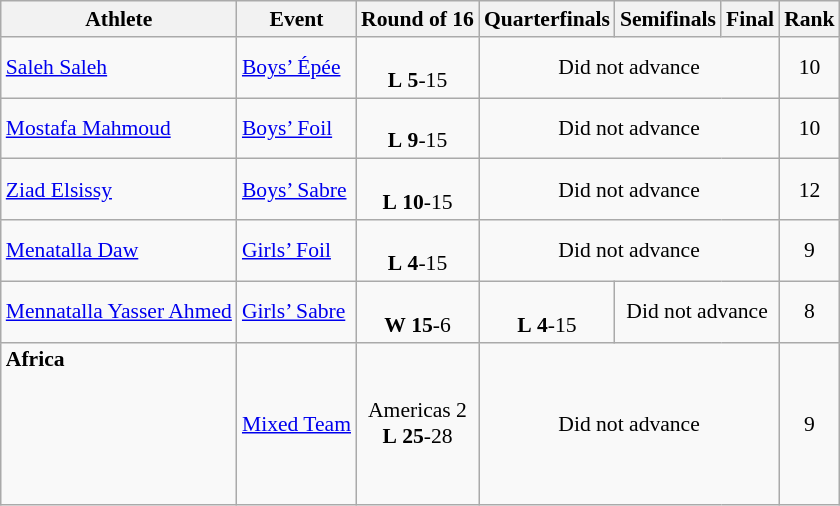<table class="wikitable" border="1" style="font-size:90%">
<tr>
<th>Athlete</th>
<th>Event</th>
<th>Round of 16</th>
<th>Quarterfinals</th>
<th>Semifinals</th>
<th>Final</th>
<th>Rank</th>
</tr>
<tr>
<td><a href='#'>Saleh Saleh</a></td>
<td><a href='#'>Boys’ Épée</a></td>
<td align=center><br> <strong>L</strong> <strong>5</strong>-15</td>
<td align=center colspan=3>Did not advance</td>
<td align=center>10</td>
</tr>
<tr>
<td><a href='#'>Mostafa Mahmoud</a></td>
<td><a href='#'>Boys’ Foil</a></td>
<td align=center><br> <strong>L</strong> <strong>9</strong>-15</td>
<td align=center colspan=3>Did not advance</td>
<td align=center>10</td>
</tr>
<tr>
<td><a href='#'>Ziad Elsissy</a></td>
<td><a href='#'>Boys’ Sabre</a></td>
<td align=center><br> <strong>L</strong> <strong>10</strong>-15</td>
<td align=center colspan=3>Did not advance</td>
<td align=center>12</td>
</tr>
<tr>
<td><a href='#'>Menatalla Daw</a></td>
<td><a href='#'>Girls’ Foil</a></td>
<td align=center><br> <strong>L</strong> <strong>4</strong>-15</td>
<td align=center colspan=3>Did not advance</td>
<td align=center>9</td>
</tr>
<tr>
<td><a href='#'>Mennatalla Yasser Ahmed</a></td>
<td><a href='#'>Girls’ Sabre</a></td>
<td align=center><br> <strong>W</strong> <strong>15</strong>-6</td>
<td align=center><br> <strong>L</strong> <strong>4</strong>-15</td>
<td align=center colspan=2>Did not advance</td>
<td align=center>8</td>
</tr>
<tr>
<td><strong>Africa</strong><br><br><br><br><br><br></td>
<td><a href='#'>Mixed Team</a></td>
<td align=center>Americas 2<br> <strong>L</strong> <strong>25</strong>-28</td>
<td align=center colspan=3>Did not advance</td>
<td align=center>9</td>
</tr>
</table>
